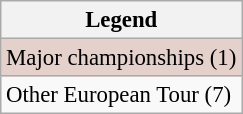<table class="wikitable" style="font-size:95%;">
<tr>
<th>Legend</th>
</tr>
<tr style="background:#e5d1cb;">
<td>Major championships (1)</td>
</tr>
<tr>
<td>Other European Tour (7)</td>
</tr>
</table>
